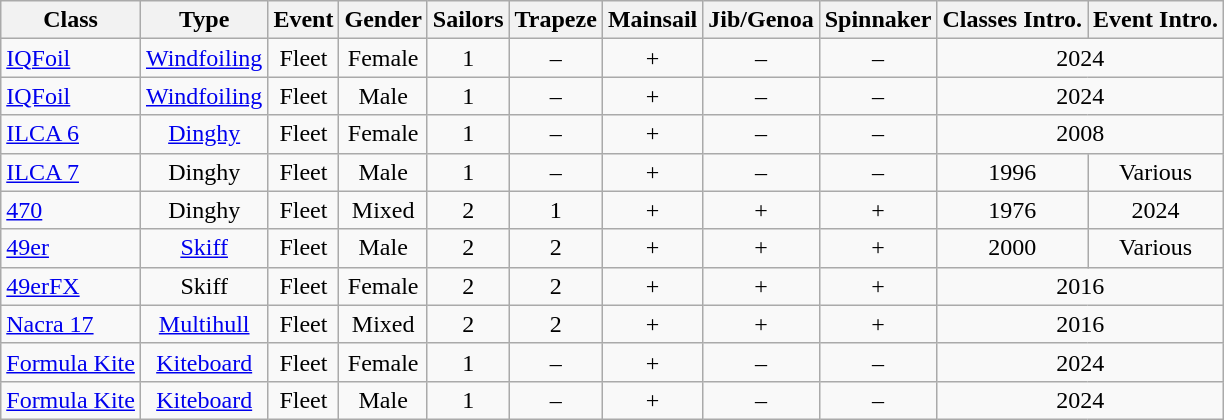<table class="wikitable" style="text-align:center">
<tr>
<th>Class</th>
<th>Type</th>
<th>Event</th>
<th>Gender</th>
<th>Sailors</th>
<th>Trapeze</th>
<th>Mainsail</th>
<th>Jib/Genoa</th>
<th>Spinnaker</th>
<th>Classes Intro.</th>
<th>Event Intro.</th>
</tr>
<tr>
<td style="text-align:left"><a href='#'>IQFoil</a></td>
<td><a href='#'>Windfoiling</a></td>
<td>Fleet</td>
<td>Female</td>
<td>1</td>
<td>–</td>
<td>+</td>
<td>–</td>
<td>–</td>
<td colspan=2>2024</td>
</tr>
<tr>
<td style="text-align:left"><a href='#'>IQFoil</a></td>
<td><a href='#'>Windfoiling</a></td>
<td>Fleet</td>
<td>Male</td>
<td>1</td>
<td>–</td>
<td>+</td>
<td>–</td>
<td>–</td>
<td colspan=2>2024</td>
</tr>
<tr>
<td style="text-align:left"><a href='#'>ILCA 6</a></td>
<td><a href='#'>Dinghy</a></td>
<td>Fleet</td>
<td>Female</td>
<td>1</td>
<td>–</td>
<td>+</td>
<td>–</td>
<td>–</td>
<td colspan=2>2008</td>
</tr>
<tr>
<td style="text-align:left"><a href='#'>ILCA 7</a></td>
<td>Dinghy</td>
<td>Fleet</td>
<td>Male</td>
<td>1</td>
<td>–</td>
<td>+</td>
<td>–</td>
<td>–</td>
<td>1996</td>
<td>Various</td>
</tr>
<tr>
<td style="text-align:left"><a href='#'>470</a></td>
<td>Dinghy</td>
<td>Fleet</td>
<td>Mixed</td>
<td>2</td>
<td>1</td>
<td>+</td>
<td>+</td>
<td>+</td>
<td>1976</td>
<td>2024</td>
</tr>
<tr>
<td style="text-align:left"><a href='#'>49er</a></td>
<td><a href='#'>Skiff</a></td>
<td>Fleet</td>
<td>Male</td>
<td>2</td>
<td>2</td>
<td>+</td>
<td>+</td>
<td>+</td>
<td>2000</td>
<td>Various</td>
</tr>
<tr>
<td style="text-align:left"><a href='#'>49erFX</a></td>
<td>Skiff</td>
<td>Fleet</td>
<td>Female</td>
<td>2</td>
<td>2</td>
<td>+</td>
<td>+</td>
<td>+</td>
<td colspan=2>2016</td>
</tr>
<tr>
<td style="text-align:left"><a href='#'>Nacra 17</a></td>
<td><a href='#'>Multihull</a></td>
<td>Fleet</td>
<td>Mixed</td>
<td>2</td>
<td>2</td>
<td>+</td>
<td>+</td>
<td>+</td>
<td colspan=2>2016</td>
</tr>
<tr>
<td style="text-align:left"><a href='#'>Formula Kite</a></td>
<td><a href='#'>Kiteboard</a></td>
<td>Fleet</td>
<td>Female</td>
<td>1</td>
<td>–</td>
<td>+</td>
<td>–</td>
<td>–</td>
<td colspan=2>2024</td>
</tr>
<tr>
<td style="text-align:left"><a href='#'>Formula Kite</a></td>
<td><a href='#'>Kiteboard</a></td>
<td>Fleet</td>
<td>Male</td>
<td>1</td>
<td>–</td>
<td>+</td>
<td>–</td>
<td>–</td>
<td colspan=2>2024</td>
</tr>
</table>
